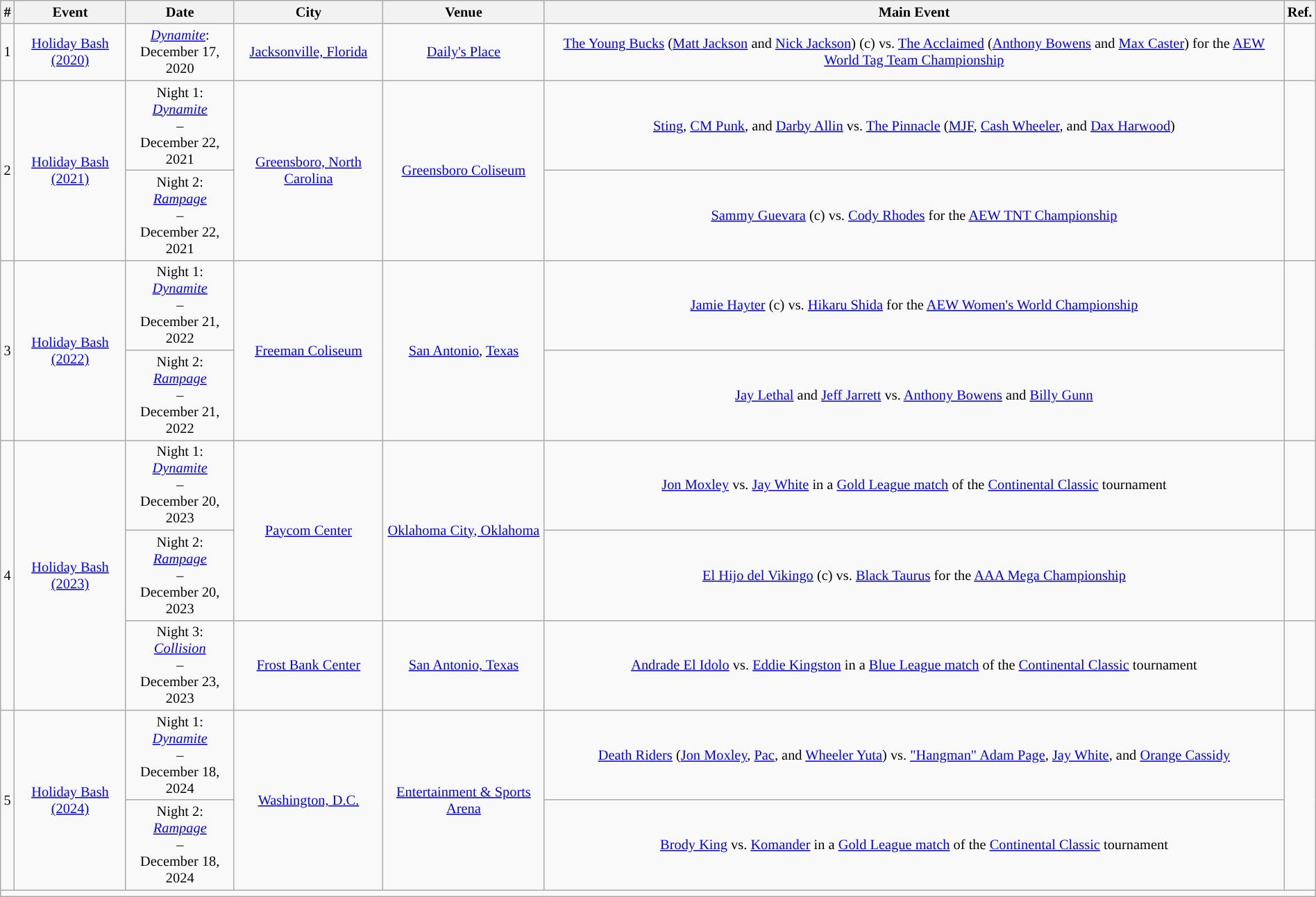<table class="sortable wikitable succession-box" style="font-size:85%; text-align:center;" width="100%">
<tr>
<th>#</th>
<th>Event</th>
<th>Date</th>
<th>City</th>
<th>Venue</th>
<th>Main Event</th>
<th>Ref.</th>
</tr>
<tr>
<td>1</td>
<td><a href='#'>Holiday Bash (2020)</a></td>
<td><em><a href='#'>Dynamite</a></em>:<br>December 17, 2020<br></td>
<td><a href='#'>Jacksonville, Florida</a></td>
<td><a href='#'>Daily's Place</a></td>
<td><a href='#'>The Young Bucks</a> (<a href='#'>Matt Jackson</a> and <a href='#'>Nick Jackson</a>) (c) vs. <a href='#'>The Acclaimed</a> (<a href='#'>Anthony Bowens</a> and <a href='#'>Max Caster</a>) for the <a href='#'>AEW World Tag Team Championship</a></td>
<td></td>
</tr>
<tr>
<td rowspan="2">2</td>
<td rowspan="2"><a href='#'>Holiday Bash (2021)</a></td>
<td>Night 1:<br><em><a href='#'>Dynamite</a></em><br>–<br>December 22, 2021</td>
<td rowspan=2><a href='#'>Greensboro, North Carolina</a></td>
<td rowspan=2><a href='#'>Greensboro Coliseum</a></td>
<td><a href='#'>Sting</a>, <a href='#'>CM Punk</a>, and <a href='#'>Darby Allin</a> vs. <a href='#'>The Pinnacle</a> (<a href='#'>MJF</a>, <a href='#'>Cash Wheeler</a>, and <a href='#'>Dax Harwood</a>)</td>
<td rowspan="2"></td>
</tr>
<tr>
<td>Night 2:<br><em><a href='#'>Rampage</a></em><br>–<br>December 22, 2021<br></td>
<td><a href='#'>Sammy Guevara</a> (c) vs. <a href='#'>Cody Rhodes</a> for the <a href='#'>AEW TNT Championship</a></td>
</tr>
<tr>
<td rowspan="2">3</td>
<td rowspan="2"><a href='#'>Holiday Bash (2022)</a></td>
<td>Night 1:<br><em><a href='#'>Dynamite</a></em><br>–<br>December 21, 2022</td>
<td rowspan="2"><a href='#'>Freeman Coliseum</a></td>
<td rowspan="2"><a href='#'>San Antonio</a>, <a href='#'>Texas</a></td>
<td><a href='#'>Jamie Hayter</a> (c) vs. <a href='#'>Hikaru Shida</a> for the <a href='#'>AEW Women's World Championship</a></td>
<td rowspan="2"></td>
</tr>
<tr>
<td>Night 2:<br><em><a href='#'>Rampage</a></em><br>–<br>December 21, 2022<br></td>
<td><a href='#'>Jay Lethal</a> and <a href='#'>Jeff Jarrett</a> vs. <a href='#'>Anthony Bowens</a> and <a href='#'>Billy Gunn</a></td>
</tr>
<tr>
<td rowspan="3">4</td>
<td rowspan="3"><a href='#'>Holiday Bash (2023)</a></td>
<td>Night 1: <em><a href='#'>Dynamite</a></em><br>–<br>December 20, 2023</td>
<td rowspan="2"><a href='#'>Paycom Center</a></td>
<td rowspan="2"><a href='#'>Oklahoma City, Oklahoma</a></td>
<td><a href='#'>Jon Moxley</a> vs. <a href='#'>Jay White</a> in a <a href='#'>Gold League match</a> of the <a href='#'>Continental Classic</a> tournament</td>
<td></td>
</tr>
<tr>
<td>Night 2:<br><em><a href='#'>Rampage</a></em><br>–<br>December 20, 2023<br></td>
<td><a href='#'>El Hijo del Vikingo</a> (c) vs. <a href='#'>Black Taurus</a> for the <a href='#'>AAA Mega Championship</a></td>
<td></td>
</tr>
<tr>
<td>Night 3:<br><em><a href='#'>Collision</a></em><br>–<br>December 23, 2023</td>
<td><a href='#'>Frost Bank Center</a></td>
<td><a href='#'>San Antonio, Texas</a></td>
<td><a href='#'>Andrade El Idolo</a> vs. <a href='#'>Eddie Kingston</a> in a <a href='#'>Blue League match</a> of the <a href='#'>Continental Classic</a> tournament</td>
<td></td>
</tr>
<tr>
<td rowspan=2>5</td>
<td rowspan=2><a href='#'>Holiday Bash (2024)</a></td>
<td>Night 1:<br><em><a href='#'>Dynamite</a></em><br>–<br>December 18, 2024</td>
<td rowspan=2><a href='#'>Washington, D.C.</a></td>
<td rowspan=2><a href='#'>Entertainment & Sports Arena</a></td>
<td><a href='#'>Death Riders</a> (<a href='#'>Jon Moxley</a>, <a href='#'>Pac</a>, and <a href='#'>Wheeler Yuta</a>) vs. <a href='#'>"Hangman" Adam Page</a>, <a href='#'>Jay White</a>, and <a href='#'>Orange Cassidy</a></td>
<td rowspan=2></td>
</tr>
<tr>
<td>Night 2:<br><em><a href='#'>Rampage</a></em><br>–<br>December 18, 2024<br></td>
<td><a href='#'>Brody King</a> vs. <a href='#'>Komander</a> in a <a href='#'>Gold League match</a> of the <a href='#'>Continental Classic</a> tournament</td>
</tr>
<tr>
<td colspan="10"></td>
</tr>
</table>
